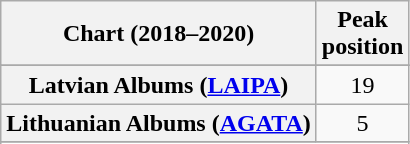<table class="wikitable sortable plainrowheaders" style="text-align:center">
<tr>
<th scope="col">Chart (2018–2020)</th>
<th scope="col">Peak<br>position</th>
</tr>
<tr>
</tr>
<tr>
</tr>
<tr>
</tr>
<tr>
</tr>
<tr>
</tr>
<tr>
<th scope="row">Latvian Albums (<a href='#'>LAIPA</a>)</th>
<td>19</td>
</tr>
<tr>
<th scope="row">Lithuanian Albums (<a href='#'>AGATA</a>)</th>
<td>5</td>
</tr>
<tr>
</tr>
<tr>
</tr>
<tr>
</tr>
<tr>
</tr>
</table>
